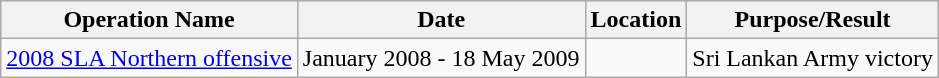<table class="wikitable sortable">
<tr>
<th>Operation Name</th>
<th>Date</th>
<th>Location</th>
<th>Purpose/Result</th>
</tr>
<tr>
<td><a href='#'>2008 SLA Northern offensive</a></td>
<td>January 2008 - 18 May 2009</td>
<td></td>
<td>Sri Lankan Army victory</td>
</tr>
</table>
